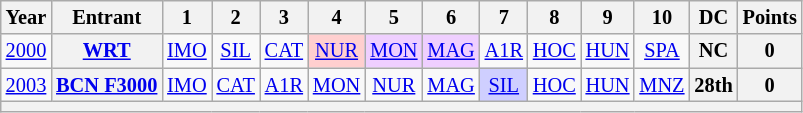<table class="wikitable" style="text-align:center; font-size:85%">
<tr>
<th>Year</th>
<th>Entrant</th>
<th>1</th>
<th>2</th>
<th>3</th>
<th>4</th>
<th>5</th>
<th>6</th>
<th>7</th>
<th>8</th>
<th>9</th>
<th>10</th>
<th>DC</th>
<th>Points</th>
</tr>
<tr>
<td><a href='#'>2000</a></td>
<th nowrap><a href='#'>WRT</a></th>
<td><a href='#'>IMO</a></td>
<td><a href='#'>SIL</a></td>
<td><a href='#'>CAT</a></td>
<td style="background:#FFCFCF;"><a href='#'>NUR</a><br></td>
<td style="background:#EFCFFF;"><a href='#'>MON</a><br></td>
<td style="background:#EFCFFF;"><a href='#'>MAG</a><br></td>
<td><a href='#'>A1R</a></td>
<td><a href='#'>HOC</a></td>
<td><a href='#'>HUN</a></td>
<td><a href='#'>SPA</a></td>
<th>NC</th>
<th>0</th>
</tr>
<tr>
<td><a href='#'>2003</a></td>
<th nowrap><a href='#'>BCN F3000</a></th>
<td><a href='#'>IMO</a></td>
<td><a href='#'>CAT</a></td>
<td><a href='#'>A1R</a></td>
<td><a href='#'>MON</a></td>
<td><a href='#'>NUR</a></td>
<td><a href='#'>MAG</a></td>
<td style="background:#CFCFFF;"><a href='#'>SIL</a><br></td>
<td><a href='#'>HOC</a></td>
<td><a href='#'>HUN</a></td>
<td><a href='#'>MNZ</a></td>
<th>28th</th>
<th>0</th>
</tr>
<tr>
<th colspan="14"></th>
</tr>
</table>
